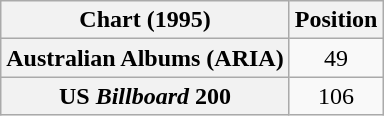<table class="wikitable plainrowheaders">
<tr>
<th>Chart (1995)</th>
<th>Position</th>
</tr>
<tr>
<th scope="row">Australian Albums (ARIA)</th>
<td style="text-align:center;">49</td>
</tr>
<tr>
<th scope="row">US <em>Billboard</em> 200</th>
<td style="text-align:center;">106</td>
</tr>
</table>
